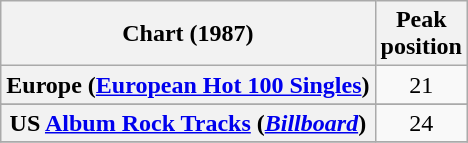<table class="wikitable sortable plainrowheaders" style="text-align:center">
<tr>
<th>Chart (1987)</th>
<th>Peak<br>position</th>
</tr>
<tr>
<th scope="row">Europe (<a href='#'>European Hot 100 Singles</a>)</th>
<td>21</td>
</tr>
<tr>
</tr>
<tr>
</tr>
<tr>
</tr>
<tr>
</tr>
<tr>
</tr>
<tr>
<th scope="row">US <a href='#'>Album Rock Tracks</a> (<em><a href='#'>Billboard</a></em>)</th>
<td>24</td>
</tr>
<tr>
</tr>
</table>
